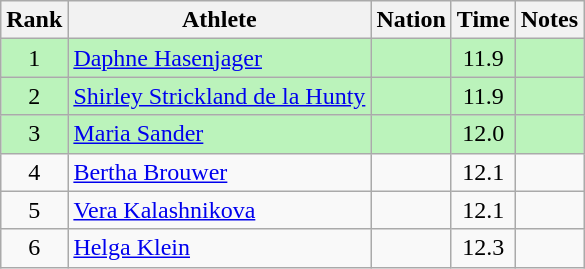<table class="wikitable sortable" style="text-align:center">
<tr>
<th>Rank</th>
<th>Athlete</th>
<th>Nation</th>
<th>Time</th>
<th>Notes</th>
</tr>
<tr bgcolor=bbf3bb>
<td>1</td>
<td align="left"><a href='#'>Daphne Hasenjager</a></td>
<td align="left"></td>
<td>11.9</td>
<td></td>
</tr>
<tr bgcolor=bbf3bb>
<td>2</td>
<td align="left"><a href='#'>Shirley Strickland de la Hunty</a></td>
<td align="left"></td>
<td>11.9</td>
<td></td>
</tr>
<tr bgcolor=bbf3bb>
<td>3</td>
<td align="left"><a href='#'>Maria Sander</a></td>
<td align="left"></td>
<td>12.0</td>
<td></td>
</tr>
<tr>
<td>4</td>
<td align="left"><a href='#'>Bertha Brouwer</a></td>
<td align="left"></td>
<td>12.1</td>
<td></td>
</tr>
<tr>
<td>5</td>
<td align="left"><a href='#'>Vera Kalashnikova</a></td>
<td align="left"></td>
<td>12.1</td>
<td></td>
</tr>
<tr>
<td>6</td>
<td align="left"><a href='#'>Helga Klein</a></td>
<td align="left"></td>
<td>12.3</td>
<td></td>
</tr>
</table>
